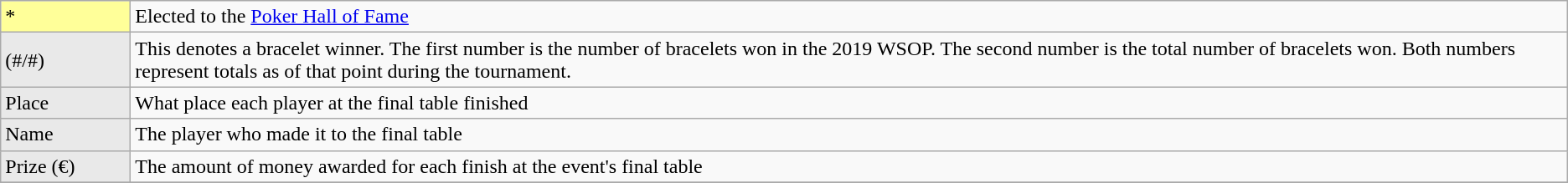<table class="wikitable">
<tr>
<td style="background-color:#FFFF99; width:6em;">*</td>
<td>Elected to the <a href='#'>Poker Hall of Fame</a></td>
</tr>
<tr>
<td style="background-color: #E9E9E9;">(#/#)</td>
<td>This denotes a bracelet winner. The first number is the number of bracelets won in the 2019 WSOP. The second number is the total number of bracelets won. Both numbers represent totals as of that point during the tournament.</td>
</tr>
<tr>
<td style="background: #E9E9E9;">Place</td>
<td>What place each player at the final table finished</td>
</tr>
<tr>
<td style="background: #E9E9E9;">Name</td>
<td>The player who made it to the final table</td>
</tr>
<tr>
<td style="background: #E9E9E9;">Prize (€)</td>
<td>The amount of money awarded for each finish at the event's final table</td>
</tr>
<tr>
</tr>
</table>
